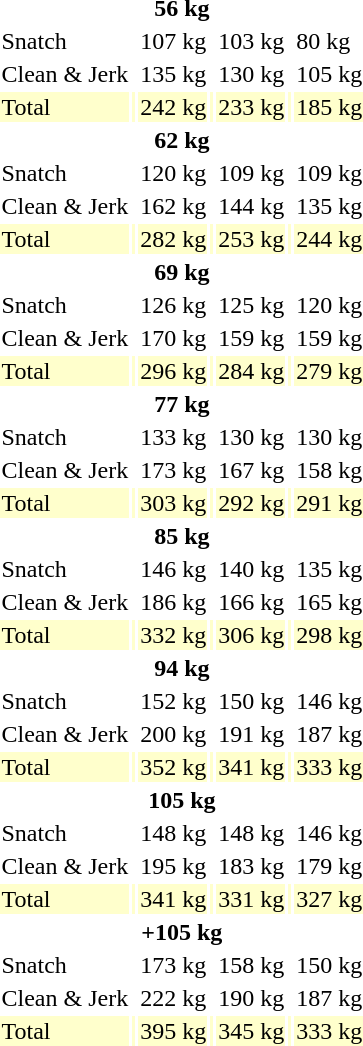<table>
<tr>
<th colspan=7>56 kg</th>
</tr>
<tr>
<td>Snatch</td>
<td></td>
<td>107 kg</td>
<td></td>
<td>103 kg</td>
<td></td>
<td>80 kg</td>
</tr>
<tr>
<td>Clean & Jerk</td>
<td></td>
<td>135 kg</td>
<td></td>
<td>130 kg</td>
<td></td>
<td>105 kg</td>
</tr>
<tr bgcolor=ffffcc>
<td>Total</td>
<td></td>
<td>242 kg</td>
<td></td>
<td>233 kg</td>
<td></td>
<td>185 kg</td>
</tr>
<tr>
<th colspan=7>62 kg</th>
</tr>
<tr>
<td>Snatch</td>
<td></td>
<td>120 kg</td>
<td></td>
<td>109 kg</td>
<td></td>
<td>109 kg</td>
</tr>
<tr>
<td>Clean & Jerk</td>
<td></td>
<td>162 kg</td>
<td></td>
<td>144 kg</td>
<td></td>
<td>135 kg</td>
</tr>
<tr bgcolor=ffffcc>
<td>Total</td>
<td></td>
<td>282 kg</td>
<td></td>
<td>253 kg</td>
<td></td>
<td>244 kg</td>
</tr>
<tr>
<th colspan=7>69 kg</th>
</tr>
<tr>
<td>Snatch</td>
<td></td>
<td>126 kg</td>
<td></td>
<td>125 kg</td>
<td></td>
<td>120 kg</td>
</tr>
<tr>
<td>Clean & Jerk</td>
<td></td>
<td>170 kg</td>
<td></td>
<td>159 kg</td>
<td></td>
<td>159 kg</td>
</tr>
<tr bgcolor=ffffcc>
<td>Total</td>
<td></td>
<td>296 kg</td>
<td></td>
<td>284 kg</td>
<td></td>
<td>279 kg</td>
</tr>
<tr>
<th colspan=7>77 kg</th>
</tr>
<tr>
<td>Snatch</td>
<td></td>
<td>133 kg</td>
<td></td>
<td>130 kg</td>
<td></td>
<td>130 kg</td>
</tr>
<tr>
<td>Clean & Jerk</td>
<td></td>
<td>173 kg</td>
<td></td>
<td>167 kg</td>
<td></td>
<td>158 kg</td>
</tr>
<tr bgcolor=ffffcc>
<td>Total</td>
<td></td>
<td>303 kg</td>
<td></td>
<td>292 kg</td>
<td></td>
<td>291 kg</td>
</tr>
<tr>
<th colspan=7>85 kg</th>
</tr>
<tr>
<td>Snatch</td>
<td></td>
<td>146 kg</td>
<td></td>
<td>140 kg</td>
<td></td>
<td>135 kg</td>
</tr>
<tr>
<td>Clean & Jerk</td>
<td></td>
<td>186 kg</td>
<td></td>
<td>166 kg</td>
<td></td>
<td>165 kg</td>
</tr>
<tr bgcolor=ffffcc>
<td>Total</td>
<td></td>
<td>332 kg</td>
<td></td>
<td>306 kg</td>
<td></td>
<td>298 kg</td>
</tr>
<tr>
<th colspan=7>94 kg</th>
</tr>
<tr>
<td>Snatch</td>
<td></td>
<td>152 kg</td>
<td></td>
<td>150 kg</td>
<td></td>
<td>146 kg</td>
</tr>
<tr>
<td>Clean & Jerk</td>
<td></td>
<td>200 kg</td>
<td></td>
<td>191 kg</td>
<td></td>
<td>187 kg</td>
</tr>
<tr bgcolor=ffffcc>
<td>Total</td>
<td></td>
<td>352 kg</td>
<td></td>
<td>341 kg</td>
<td></td>
<td>333 kg</td>
</tr>
<tr>
<th colspan=7>105 kg</th>
</tr>
<tr>
<td>Snatch</td>
<td></td>
<td>148 kg</td>
<td></td>
<td>148 kg</td>
<td></td>
<td>146 kg</td>
</tr>
<tr>
<td>Clean & Jerk</td>
<td></td>
<td>195 kg</td>
<td></td>
<td>183 kg</td>
<td></td>
<td>179 kg</td>
</tr>
<tr bgcolor=ffffcc>
<td>Total</td>
<td></td>
<td>341 kg</td>
<td></td>
<td>331 kg</td>
<td></td>
<td>327 kg</td>
</tr>
<tr>
<th colspan=7>+105 kg</th>
</tr>
<tr>
<td>Snatch</td>
<td></td>
<td>173 kg</td>
<td></td>
<td>158 kg</td>
<td></td>
<td>150 kg</td>
</tr>
<tr>
<td>Clean & Jerk</td>
<td></td>
<td>222 kg</td>
<td></td>
<td>190 kg</td>
<td></td>
<td>187 kg</td>
</tr>
<tr bgcolor=ffffcc>
<td>Total</td>
<td></td>
<td>395 kg</td>
<td></td>
<td>345 kg</td>
<td></td>
<td>333 kg</td>
</tr>
</table>
